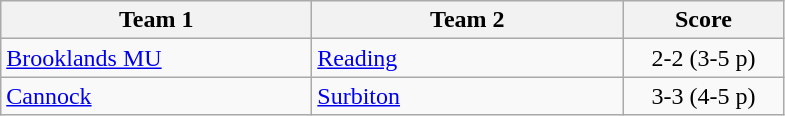<table class="wikitable" style="font-size: 100%">
<tr>
<th width=200>Team 1</th>
<th width=200>Team 2</th>
<th width=100>Score</th>
</tr>
<tr>
<td><a href='#'>Brooklands MU</a></td>
<td><a href='#'>Reading</a></td>
<td align=center>2-2 (3-5 p)</td>
</tr>
<tr>
<td><a href='#'>Cannock</a></td>
<td><a href='#'>Surbiton</a></td>
<td align=center>3-3 (4-5 p)</td>
</tr>
</table>
